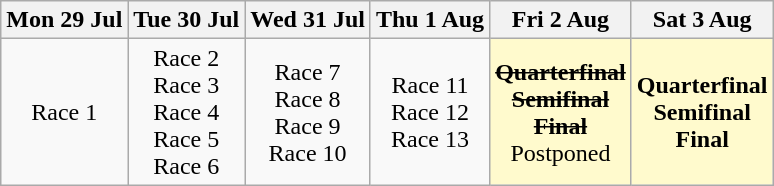<table class="wikitable" style="text-align: center;">
<tr>
<th>Mon 29 Jul</th>
<th>Tue 30 Jul</th>
<th>Wed 31 Jul</th>
<th>Thu 1 Aug</th>
<th>Fri 2 Aug</th>
<th>Sat 3 Aug</th>
</tr>
<tr>
<td>Race 1</td>
<td>Race 2<br>Race 3<br>Race 4<br>Race 5<br>Race 6</td>
<td>Race 7<br>Race 8<br>Race 9<br>Race 10</td>
<td>Race 11<br>Race 12<br>Race 13</td>
<td style="background:lemonchiffon"><s><strong>Quarterfinal</strong><br><strong>Semifinal</strong><br><strong>Final</strong></s><br>Postponed</td>
<td style="background:lemonchiffon"><strong>Quarterfinal</strong><br><strong>Semifinal</strong><br><strong>Final</strong></td>
</tr>
</table>
